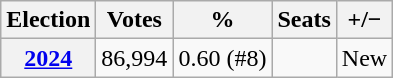<table class=wikitable style="text-align:center;">
<tr>
<th>Election</th>
<th>Votes</th>
<th>%</th>
<th>Seats</th>
<th>+/−</th>
</tr>
<tr>
<th><a href='#'>2024</a></th>
<td>86,994</td>
<td>0.60 (#8)</td>
<td></td>
<td>New</td>
</tr>
</table>
